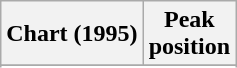<table class="wikitable sortable">
<tr>
<th>Chart (1995)</th>
<th>Peak<br>position</th>
</tr>
<tr>
</tr>
<tr>
</tr>
<tr>
</tr>
</table>
